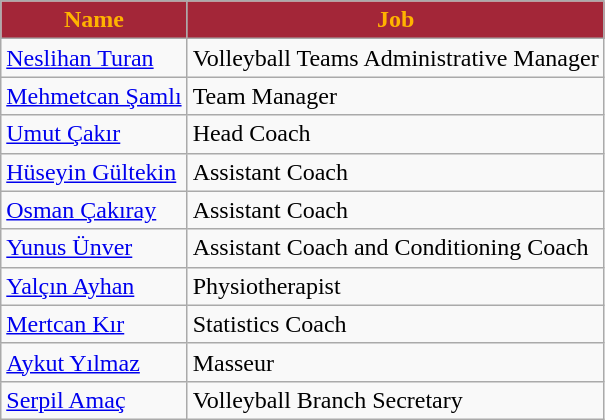<table class="wikitable">
<tr>
<th style="color:#FFB300; background:#A32638;">Name</th>
<th style="color:#FFB300; background:#A32638;">Job</th>
</tr>
<tr>
<td> <a href='#'>Neslihan Turan</a></td>
<td>Volleyball Teams Administrative Manager</td>
</tr>
<tr>
<td> <a href='#'>Mehmetcan Şamlı</a></td>
<td>Team Manager</td>
</tr>
<tr>
<td> <a href='#'>Umut Çakır</a></td>
<td>Head Coach</td>
</tr>
<tr>
<td> <a href='#'>Hüseyin Gültekin</a></td>
<td>Assistant Coach</td>
</tr>
<tr>
<td> <a href='#'>Osman Çakıray</a></td>
<td>Assistant Coach</td>
</tr>
<tr>
<td> <a href='#'>Yunus Ünver</a></td>
<td>Assistant Coach and Conditioning Coach</td>
</tr>
<tr>
<td> <a href='#'>Yalçın Ayhan</a></td>
<td>Physiotherapist</td>
</tr>
<tr>
<td> <a href='#'>Mertcan Kır</a></td>
<td>Statistics Coach</td>
</tr>
<tr>
<td> <a href='#'>Aykut Yılmaz</a></td>
<td>Masseur</td>
</tr>
<tr>
<td> <a href='#'>Serpil Amaç</a></td>
<td>Volleyball Branch Secretary</td>
</tr>
</table>
